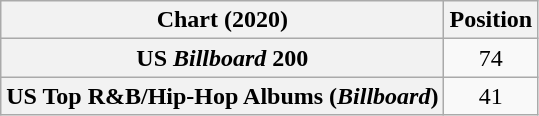<table class="wikitable sortable plainrowheaders" style="text-align:center">
<tr>
<th scope="col">Chart (2020)</th>
<th scope="col">Position</th>
</tr>
<tr>
<th scope="row">US <em>Billboard</em> 200</th>
<td>74</td>
</tr>
<tr>
<th scope="row">US Top R&B/Hip-Hop Albums (<em>Billboard</em>)</th>
<td>41</td>
</tr>
</table>
